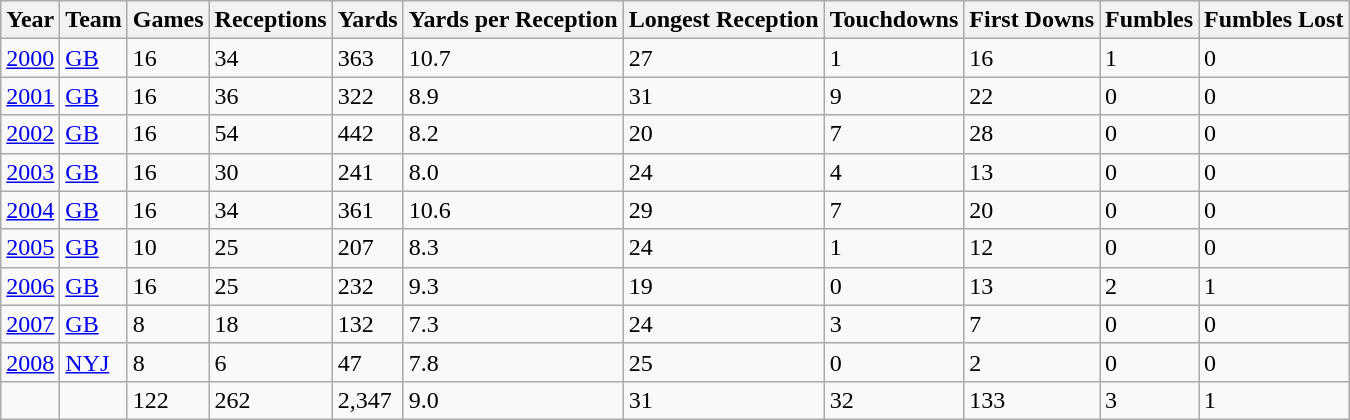<table class="wikitable">
<tr>
<th>Year</th>
<th>Team</th>
<th>Games</th>
<th>Receptions</th>
<th>Yards</th>
<th>Yards per Reception</th>
<th>Longest Reception</th>
<th>Touchdowns</th>
<th>First Downs</th>
<th>Fumbles</th>
<th>Fumbles Lost</th>
</tr>
<tr>
<td><a href='#'>2000</a></td>
<td><a href='#'>GB</a></td>
<td>16</td>
<td>34</td>
<td>363</td>
<td>10.7</td>
<td>27</td>
<td>1</td>
<td>16</td>
<td>1</td>
<td>0</td>
</tr>
<tr>
<td><a href='#'>2001</a></td>
<td><a href='#'>GB</a></td>
<td>16</td>
<td>36</td>
<td>322</td>
<td>8.9</td>
<td>31</td>
<td>9</td>
<td>22</td>
<td>0</td>
<td>0</td>
</tr>
<tr>
<td><a href='#'>2002</a></td>
<td><a href='#'>GB</a></td>
<td>16</td>
<td>54</td>
<td>442</td>
<td>8.2</td>
<td>20</td>
<td>7</td>
<td>28</td>
<td>0</td>
<td>0</td>
</tr>
<tr>
<td><a href='#'>2003</a></td>
<td><a href='#'>GB</a></td>
<td>16</td>
<td>30</td>
<td>241</td>
<td>8.0</td>
<td>24</td>
<td>4</td>
<td>13</td>
<td>0</td>
<td>0</td>
</tr>
<tr>
<td><a href='#'>2004</a></td>
<td><a href='#'>GB</a></td>
<td>16</td>
<td>34</td>
<td>361</td>
<td>10.6</td>
<td>29</td>
<td>7</td>
<td>20</td>
<td>0</td>
<td>0</td>
</tr>
<tr>
<td><a href='#'>2005</a></td>
<td><a href='#'>GB</a></td>
<td>10</td>
<td>25</td>
<td>207</td>
<td>8.3</td>
<td>24</td>
<td>1</td>
<td>12</td>
<td>0</td>
<td>0</td>
</tr>
<tr>
<td><a href='#'>2006</a></td>
<td><a href='#'>GB</a></td>
<td>16</td>
<td>25</td>
<td>232</td>
<td>9.3</td>
<td>19</td>
<td>0</td>
<td>13</td>
<td>2</td>
<td>1</td>
</tr>
<tr>
<td><a href='#'>2007</a></td>
<td><a href='#'>GB</a></td>
<td>8</td>
<td>18</td>
<td>132</td>
<td>7.3</td>
<td>24</td>
<td>3</td>
<td>7</td>
<td>0</td>
<td>0</td>
</tr>
<tr>
<td><a href='#'>2008</a></td>
<td><a href='#'>NYJ</a></td>
<td>8</td>
<td>6</td>
<td>47</td>
<td>7.8</td>
<td>25</td>
<td>0</td>
<td>2</td>
<td>0</td>
<td>0</td>
</tr>
<tr>
<td></td>
<td></td>
<td>122</td>
<td>262</td>
<td>2,347</td>
<td>9.0</td>
<td>31</td>
<td>32</td>
<td>133</td>
<td>3</td>
<td>1</td>
</tr>
</table>
